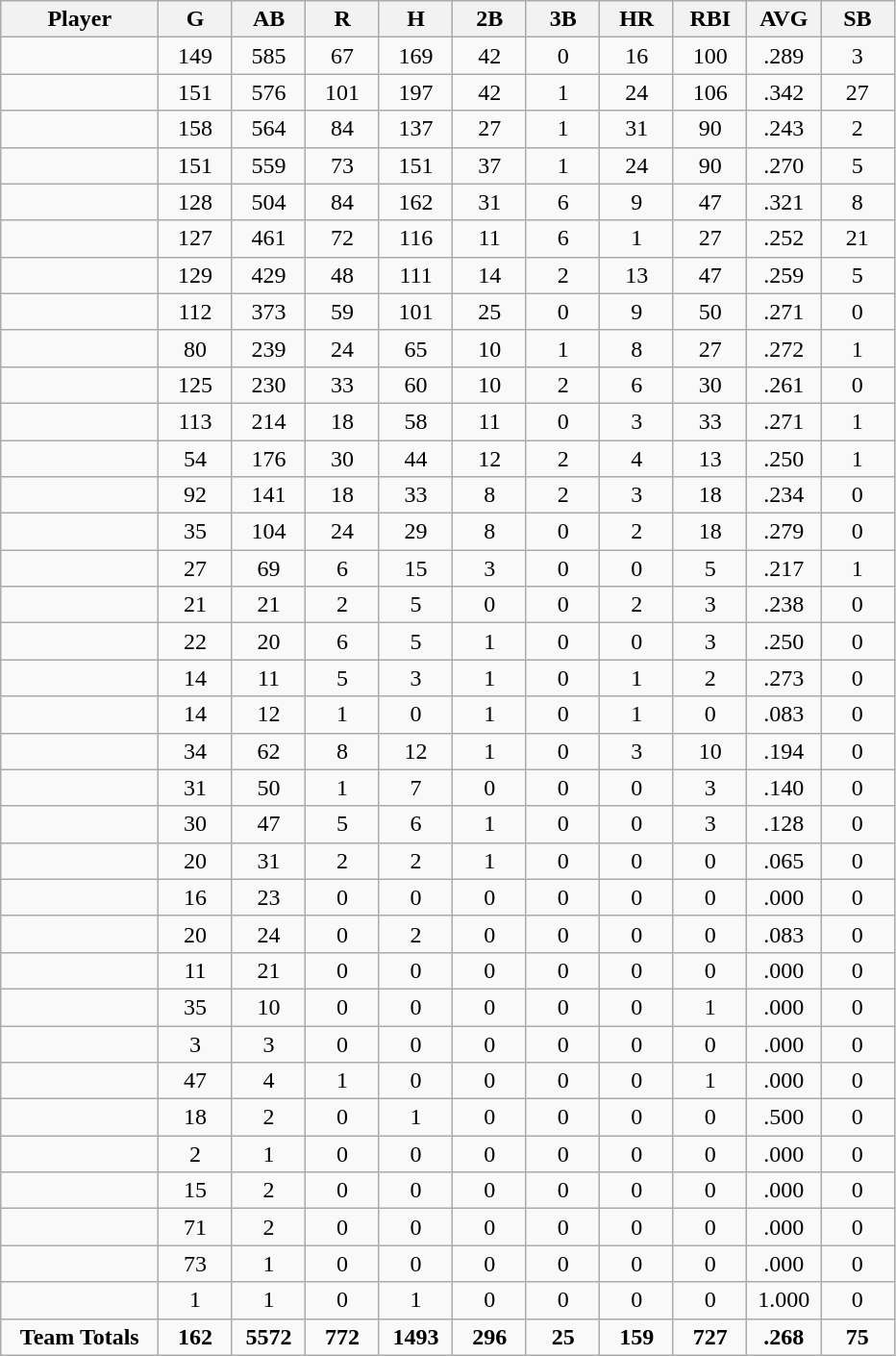<table class="wikitable sortable">
<tr>
<th bgcolor="#DDDDFF" width="15%">Player</th>
<th bgcolor="#DDDDFF" width="7%">G</th>
<th bgcolor="#DDDDFF" width="7%">AB</th>
<th bgcolor="#DDDDFF" width="7%">R</th>
<th bgcolor="#DDDDFF" width="7%">H</th>
<th bgcolor="#DDDDFF" width="7%">2B</th>
<th bgcolor="#DDDDFF" width="7%">3B</th>
<th bgcolor="#DDDDFF" width="7%">HR</th>
<th bgcolor="#DDDDFF" width="7%">RBI</th>
<th bgcolor="#DDDDFF" width="7%">AVG</th>
<th bgcolor="#DDDDFF" width="7%">SB</th>
</tr>
<tr align="center">
<td></td>
<td>149</td>
<td>585</td>
<td>67</td>
<td>169</td>
<td>42</td>
<td>0</td>
<td>16</td>
<td>100</td>
<td>.289</td>
<td>3</td>
</tr>
<tr align="center">
<td></td>
<td>151</td>
<td>576</td>
<td>101</td>
<td>197</td>
<td>42</td>
<td>1</td>
<td>24</td>
<td>106</td>
<td>.342</td>
<td>27</td>
</tr>
<tr align="center">
<td></td>
<td>158</td>
<td>564</td>
<td>84</td>
<td>137</td>
<td>27</td>
<td>1</td>
<td>31</td>
<td>90</td>
<td>.243</td>
<td>2</td>
</tr>
<tr align="center">
<td></td>
<td>151</td>
<td>559</td>
<td>73</td>
<td>151</td>
<td>37</td>
<td>1</td>
<td>24</td>
<td>90</td>
<td>.270</td>
<td>5</td>
</tr>
<tr align="center">
<td></td>
<td>128</td>
<td>504</td>
<td>84</td>
<td>162</td>
<td>31</td>
<td>6</td>
<td>9</td>
<td>47</td>
<td>.321</td>
<td>8</td>
</tr>
<tr align="center">
<td></td>
<td>127</td>
<td>461</td>
<td>72</td>
<td>116</td>
<td>11</td>
<td>6</td>
<td>1</td>
<td>27</td>
<td>.252</td>
<td>21</td>
</tr>
<tr align="center">
<td></td>
<td>129</td>
<td>429</td>
<td>48</td>
<td>111</td>
<td>14</td>
<td>2</td>
<td>13</td>
<td>47</td>
<td>.259</td>
<td>5</td>
</tr>
<tr align="center">
<td></td>
<td>112</td>
<td>373</td>
<td>59</td>
<td>101</td>
<td>25</td>
<td>0</td>
<td>9</td>
<td>50</td>
<td>.271</td>
<td>0</td>
</tr>
<tr align="center">
<td></td>
<td>80</td>
<td>239</td>
<td>24</td>
<td>65</td>
<td>10</td>
<td>1</td>
<td>8</td>
<td>27</td>
<td>.272</td>
<td>1</td>
</tr>
<tr align="center">
<td></td>
<td>125</td>
<td>230</td>
<td>33</td>
<td>60</td>
<td>10</td>
<td>2</td>
<td>6</td>
<td>30</td>
<td>.261</td>
<td>0</td>
</tr>
<tr align="center">
<td></td>
<td>113</td>
<td>214</td>
<td>18</td>
<td>58</td>
<td>11</td>
<td>0</td>
<td>3</td>
<td>33</td>
<td>.271</td>
<td>1</td>
</tr>
<tr align="center">
<td></td>
<td>54</td>
<td>176</td>
<td>30</td>
<td>44</td>
<td>12</td>
<td>2</td>
<td>4</td>
<td>13</td>
<td>.250</td>
<td>1</td>
</tr>
<tr align="center">
<td></td>
<td>92</td>
<td>141</td>
<td>18</td>
<td>33</td>
<td>8</td>
<td>2</td>
<td>3</td>
<td>18</td>
<td>.234</td>
<td>0</td>
</tr>
<tr align="center">
<td></td>
<td>35</td>
<td>104</td>
<td>24</td>
<td>29</td>
<td>8</td>
<td>0</td>
<td>2</td>
<td>18</td>
<td>.279</td>
<td>0</td>
</tr>
<tr align="center">
<td></td>
<td>27</td>
<td>69</td>
<td>6</td>
<td>15</td>
<td>3</td>
<td>0</td>
<td>0</td>
<td>5</td>
<td>.217</td>
<td>1</td>
</tr>
<tr align="center">
<td></td>
<td>21</td>
<td>21</td>
<td>2</td>
<td>5</td>
<td>0</td>
<td>0</td>
<td>2</td>
<td>3</td>
<td>.238</td>
<td>0</td>
</tr>
<tr align="center">
<td></td>
<td>22</td>
<td>20</td>
<td>6</td>
<td>5</td>
<td>1</td>
<td>0</td>
<td>0</td>
<td>3</td>
<td>.250</td>
<td>0</td>
</tr>
<tr align="center">
<td></td>
<td>14</td>
<td>11</td>
<td>5</td>
<td>3</td>
<td>1</td>
<td>0</td>
<td>1</td>
<td>2</td>
<td>.273</td>
<td>0</td>
</tr>
<tr align="center">
<td></td>
<td>14</td>
<td>12</td>
<td>1</td>
<td>0</td>
<td>1</td>
<td>0</td>
<td>1</td>
<td>0</td>
<td>.083</td>
<td>0</td>
</tr>
<tr align="center">
<td></td>
<td>34</td>
<td>62</td>
<td>8</td>
<td>12</td>
<td>1</td>
<td>0</td>
<td>3</td>
<td>10</td>
<td>.194</td>
<td>0</td>
</tr>
<tr align="center">
<td></td>
<td>31</td>
<td>50</td>
<td>1</td>
<td>7</td>
<td>0</td>
<td>0</td>
<td>0</td>
<td>3</td>
<td>.140</td>
<td>0</td>
</tr>
<tr align="center">
<td></td>
<td>30</td>
<td>47</td>
<td>5</td>
<td>6</td>
<td>1</td>
<td>0</td>
<td>0</td>
<td>3</td>
<td>.128</td>
<td>0</td>
</tr>
<tr align="center">
<td></td>
<td>20</td>
<td>31</td>
<td>2</td>
<td>2</td>
<td>1</td>
<td>0</td>
<td>0</td>
<td>0</td>
<td>.065</td>
<td>0</td>
</tr>
<tr align="center">
<td></td>
<td>16</td>
<td>23</td>
<td>0</td>
<td>0</td>
<td>0</td>
<td>0</td>
<td>0</td>
<td>0</td>
<td>.000</td>
<td>0</td>
</tr>
<tr align="center">
<td></td>
<td>20</td>
<td>24</td>
<td>0</td>
<td>2</td>
<td>0</td>
<td>0</td>
<td>0</td>
<td>0</td>
<td>.083</td>
<td>0</td>
</tr>
<tr align="center">
<td></td>
<td>11</td>
<td>21</td>
<td>0</td>
<td>0</td>
<td>0</td>
<td>0</td>
<td>0</td>
<td>0</td>
<td>.000</td>
<td>0</td>
</tr>
<tr align="center">
<td></td>
<td>35</td>
<td>10</td>
<td>0</td>
<td>0</td>
<td>0</td>
<td>0</td>
<td>0</td>
<td>1</td>
<td>.000</td>
<td>0</td>
</tr>
<tr align="center">
<td></td>
<td>3</td>
<td>3</td>
<td>0</td>
<td>0</td>
<td>0</td>
<td>0</td>
<td>0</td>
<td>0</td>
<td>.000</td>
<td>0</td>
</tr>
<tr align="center">
<td></td>
<td>47</td>
<td>4</td>
<td>1</td>
<td>0</td>
<td>0</td>
<td>0</td>
<td>0</td>
<td>1</td>
<td>.000</td>
<td>0</td>
</tr>
<tr align="center">
<td></td>
<td>18</td>
<td>2</td>
<td>0</td>
<td>1</td>
<td>0</td>
<td>0</td>
<td>0</td>
<td>0</td>
<td>.500</td>
<td>0</td>
</tr>
<tr align="center">
<td></td>
<td>2</td>
<td>1</td>
<td>0</td>
<td>0</td>
<td>0</td>
<td>0</td>
<td>0</td>
<td>0</td>
<td>.000</td>
<td>0</td>
</tr>
<tr align="center">
<td></td>
<td>15</td>
<td>2</td>
<td>0</td>
<td>0</td>
<td>0</td>
<td>0</td>
<td>0</td>
<td>0</td>
<td>.000</td>
<td>0</td>
</tr>
<tr align="center">
<td></td>
<td>71</td>
<td>2</td>
<td>0</td>
<td>0</td>
<td>0</td>
<td>0</td>
<td>0</td>
<td>0</td>
<td>.000</td>
<td>0</td>
</tr>
<tr align="center">
<td></td>
<td>73</td>
<td>1</td>
<td>0</td>
<td>0</td>
<td>0</td>
<td>0</td>
<td>0</td>
<td>0</td>
<td>.000</td>
<td>0</td>
</tr>
<tr align="center">
<td></td>
<td>1</td>
<td>1</td>
<td>0</td>
<td>1</td>
<td>0</td>
<td>0</td>
<td>0</td>
<td>0</td>
<td>1.000</td>
<td>0</td>
</tr>
<tr align="center">
<td><strong>Team Totals</strong></td>
<td><strong>162</strong></td>
<td><strong>5572</strong></td>
<td><strong>772</strong></td>
<td><strong>1493</strong></td>
<td><strong>296</strong></td>
<td><strong>25</strong></td>
<td><strong>159</strong></td>
<td><strong>727</strong></td>
<td><strong>.268</strong></td>
<td><strong>75</strong></td>
</tr>
</table>
